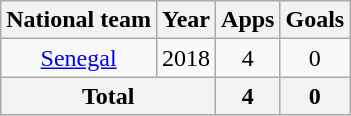<table class="wikitable" style="text-align:center">
<tr>
<th>National team</th>
<th>Year</th>
<th>Apps</th>
<th>Goals</th>
</tr>
<tr>
<td><a href='#'>Senegal</a></td>
<td>2018</td>
<td>4</td>
<td>0</td>
</tr>
<tr>
<th colspan="2">Total</th>
<th>4</th>
<th>0</th>
</tr>
</table>
